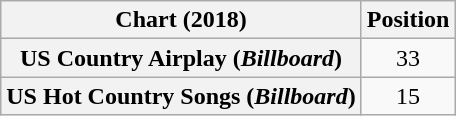<table class="wikitable sortable plainrowheaders" style="text-align:center">
<tr>
<th scope="col">Chart (2018)</th>
<th scope="col">Position</th>
</tr>
<tr>
<th scope="row">US Country Airplay (<em>Billboard</em>)</th>
<td>33</td>
</tr>
<tr>
<th scope="row">US Hot Country Songs (<em>Billboard</em>)</th>
<td>15</td>
</tr>
</table>
